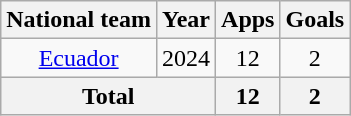<table class="wikitable" style="text-align: center;">
<tr>
<th>National team</th>
<th>Year</th>
<th>Apps</th>
<th>Goals</th>
</tr>
<tr>
<td><a href='#'>Ecuador</a></td>
<td>2024</td>
<td>12</td>
<td>2</td>
</tr>
<tr>
<th colspan="2">Total</th>
<th>12</th>
<th>2</th>
</tr>
</table>
